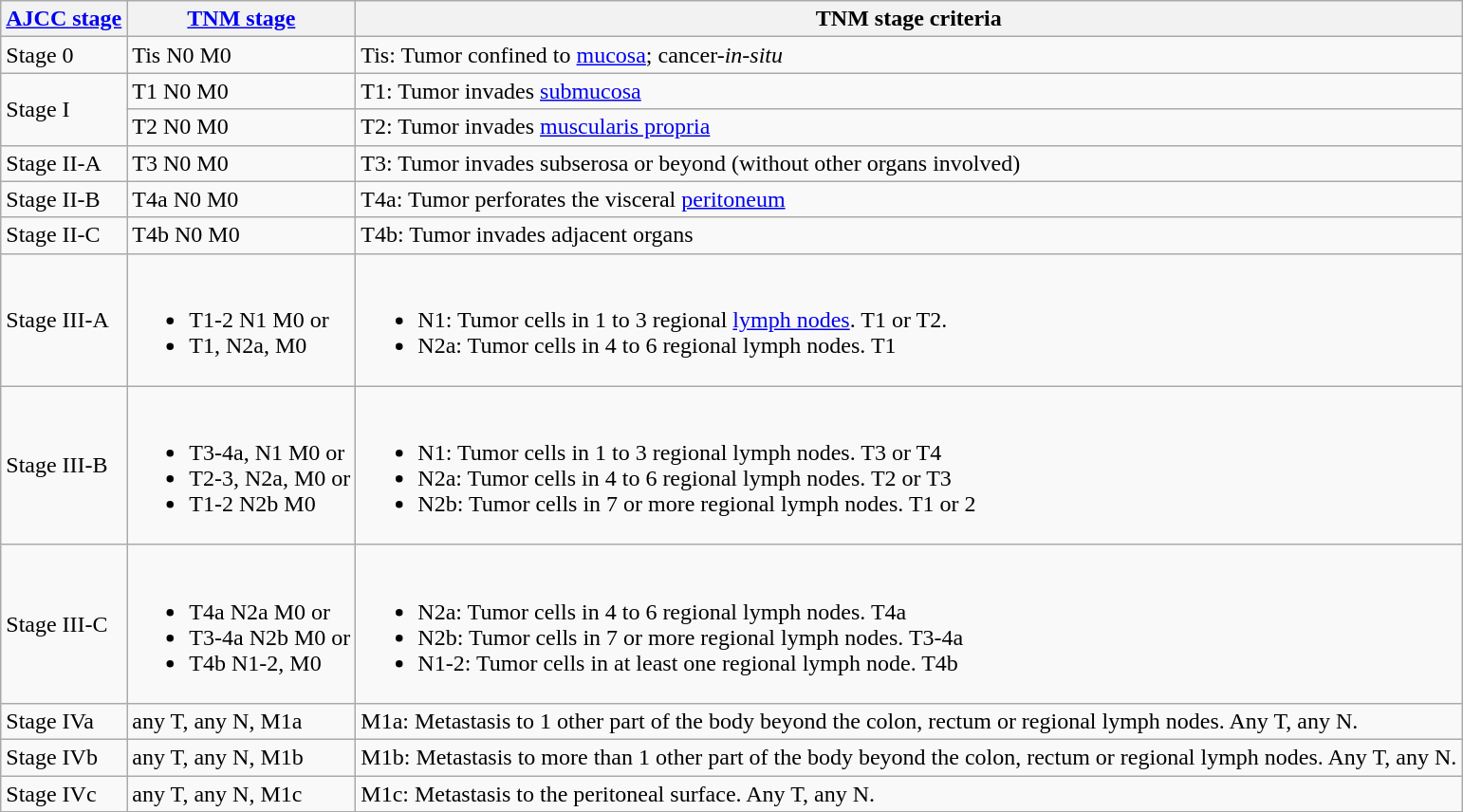<table class=wikitable>
<tr>
<th><a href='#'>AJCC stage</a></th>
<th><a href='#'>TNM stage</a></th>
<th>TNM stage criteria</th>
</tr>
<tr>
<td>Stage 0</td>
<td>Tis N0 M0</td>
<td>Tis: Tumor confined to <a href='#'>mucosa</a>; cancer-<em>in</em>-<em>situ</em></td>
</tr>
<tr>
<td rowspan=2>Stage I</td>
<td>T1 N0 M0</td>
<td>T1: Tumor invades <a href='#'>submucosa</a></td>
</tr>
<tr>
<td>T2 N0 M0</td>
<td>T2: Tumor invades <a href='#'>muscularis propria</a></td>
</tr>
<tr>
<td>Stage II-A</td>
<td>T3 N0 M0</td>
<td>T3: Tumor invades subserosa or beyond (without other organs involved)</td>
</tr>
<tr>
<td>Stage II-B</td>
<td>T4a N0 M0</td>
<td>T4a: Tumor perforates the visceral <a href='#'>peritoneum</a></td>
</tr>
<tr>
<td>Stage II-C</td>
<td>T4b N0 M0</td>
<td>T4b: Tumor invades adjacent organs</td>
</tr>
<tr>
<td>Stage III-A</td>
<td><br><ul><li>T1-2 N1 M0 or</li><li>T1, N2a, M0</li></ul></td>
<td><br><ul><li>N1: Tumor cells in 1 to 3 regional <a href='#'>lymph nodes</a>. T1 or T2.</li><li>N2a: Tumor cells in 4 to 6 regional lymph nodes. T1</li></ul></td>
</tr>
<tr>
<td>Stage III-B</td>
<td><br><ul><li>T3-4a, N1 M0 or</li><li>T2-3, N2a, M0 or</li><li>T1-2 N2b M0</li></ul></td>
<td><br><ul><li>N1: Tumor cells in 1 to 3 regional lymph nodes. T3 or T4</li><li>N2a: Tumor cells in 4 to 6 regional lymph nodes. T2 or T3</li><li>N2b: Tumor cells in 7 or more regional lymph nodes. T1 or 2</li></ul></td>
</tr>
<tr>
<td>Stage III-C</td>
<td><br><ul><li>T4a N2a M0 or</li><li>T3-4a N2b M0 or</li><li>T4b N1-2, M0</li></ul></td>
<td><br><ul><li>N2a: Tumor cells in 4 to 6 regional lymph nodes. T4a</li><li>N2b: Tumor cells in 7 or more regional lymph nodes. T3-4a</li><li>N1-2: Tumor cells in at least one regional lymph node. T4b</li></ul></td>
</tr>
<tr>
<td>Stage IVa</td>
<td>any T, any N, M1a</td>
<td>M1a: Metastasis to 1 other part of the body beyond the colon, rectum or regional lymph nodes. Any T, any N.</td>
</tr>
<tr>
<td>Stage IVb</td>
<td>any T, any N, M1b</td>
<td>M1b: Metastasis to more than 1 other part of the body beyond the colon, rectum or regional lymph nodes. Any T, any N.</td>
</tr>
<tr>
<td>Stage IVc</td>
<td>any T, any N, M1c</td>
<td>M1c: Metastasis to the peritoneal surface. Any T, any N.</td>
</tr>
</table>
